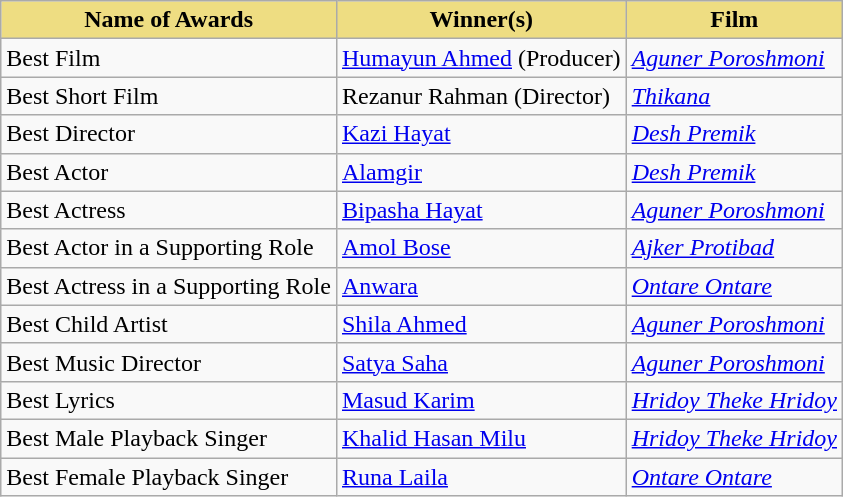<table class="wikitable">
<tr>
<th style="background:#EEDD82;">Name of Awards</th>
<th style="background:#EEDD82;">Winner(s)</th>
<th style="background:#EEDD82;">Film</th>
</tr>
<tr>
<td>Best Film</td>
<td><a href='#'>Humayun Ahmed</a> (Producer)</td>
<td><em><a href='#'>Aguner Poroshmoni</a></em></td>
</tr>
<tr>
<td>Best Short Film</td>
<td>Rezanur Rahman (Director)</td>
<td><em><a href='#'>Thikana</a></em></td>
</tr>
<tr>
<td>Best Director</td>
<td><a href='#'>Kazi Hayat</a></td>
<td><em><a href='#'>Desh Premik</a></em></td>
</tr>
<tr>
<td>Best Actor</td>
<td><a href='#'>Alamgir</a></td>
<td><em><a href='#'>Desh Premik</a></em></td>
</tr>
<tr>
<td>Best Actress</td>
<td><a href='#'>Bipasha Hayat</a></td>
<td><em><a href='#'>Aguner Poroshmoni</a></em></td>
</tr>
<tr>
<td>Best Actor in a Supporting Role</td>
<td><a href='#'>Amol Bose</a></td>
<td><em><a href='#'>Ajker Protibad</a></em></td>
</tr>
<tr>
<td>Best Actress in a Supporting Role</td>
<td><a href='#'>Anwara</a></td>
<td><em><a href='#'>Ontare Ontare</a></em></td>
</tr>
<tr>
<td>Best Child Artist</td>
<td><a href='#'>Shila Ahmed</a></td>
<td><em><a href='#'>Aguner Poroshmoni</a></em></td>
</tr>
<tr>
<td>Best Music Director</td>
<td><a href='#'>Satya Saha</a></td>
<td><em><a href='#'>Aguner Poroshmoni</a></em></td>
</tr>
<tr>
<td>Best Lyrics</td>
<td><a href='#'>Masud Karim</a></td>
<td><em><a href='#'>Hridoy Theke Hridoy</a></em></td>
</tr>
<tr>
<td>Best Male Playback Singer</td>
<td><a href='#'>Khalid Hasan Milu</a></td>
<td><em><a href='#'>Hridoy Theke Hridoy</a></em></td>
</tr>
<tr>
<td>Best Female Playback Singer</td>
<td><a href='#'>Runa Laila</a></td>
<td><em><a href='#'>Ontare Ontare</a></em></td>
</tr>
</table>
